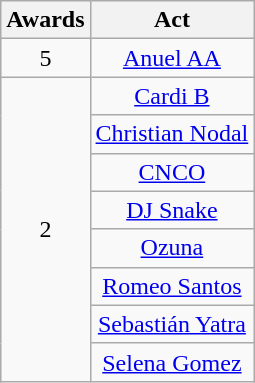<table class="wikitable" rowspan="2" style="text-align:center;">
<tr>
<th scope="col">Awards</th>
<th scope="col">Act</th>
</tr>
<tr>
<td>5</td>
<td><a href='#'>Anuel AA</a></td>
</tr>
<tr>
<td rowspan="8">2</td>
<td><a href='#'>Cardi B</a></td>
</tr>
<tr>
<td><a href='#'>Christian Nodal</a></td>
</tr>
<tr>
<td><a href='#'>CNCO</a></td>
</tr>
<tr>
<td><a href='#'>DJ Snake</a></td>
</tr>
<tr>
<td><a href='#'>Ozuna</a></td>
</tr>
<tr>
<td><a href='#'>Romeo Santos</a></td>
</tr>
<tr>
<td><a href='#'>Sebastián Yatra</a></td>
</tr>
<tr>
<td><a href='#'>Selena Gomez</a></td>
</tr>
</table>
